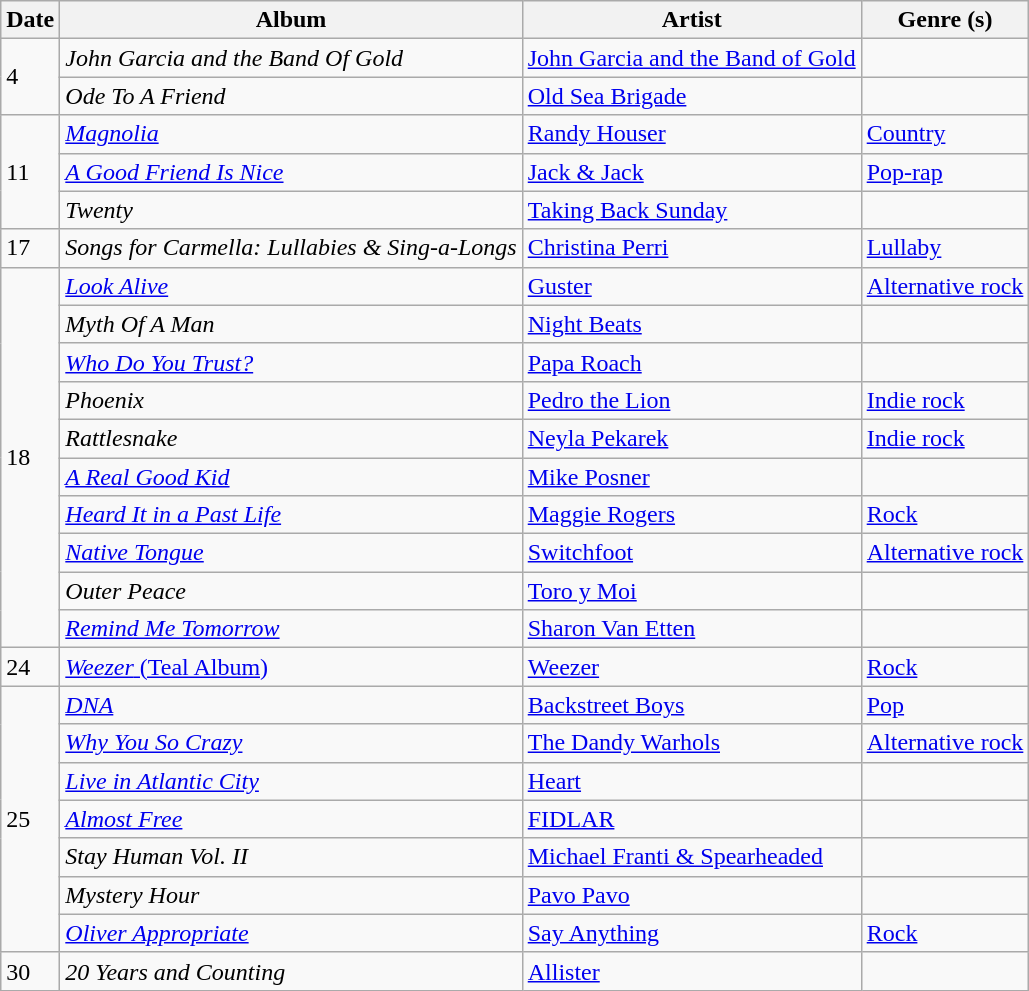<table class="wikitable">
<tr>
<th>Date</th>
<th>Album</th>
<th>Artist</th>
<th>Genre (s)</th>
</tr>
<tr>
<td rowspan="2">4</td>
<td><em>John Garcia and the Band Of Gold</em></td>
<td><a href='#'>John Garcia and the Band of Gold</a></td>
<td></td>
</tr>
<tr>
<td><em>Ode To A Friend</em></td>
<td><a href='#'>Old Sea Brigade</a></td>
<td></td>
</tr>
<tr>
<td rowspan="3">11</td>
<td><em><a href='#'>Magnolia</a></em></td>
<td><a href='#'>Randy Houser</a></td>
<td><a href='#'>Country</a></td>
</tr>
<tr>
<td><em><a href='#'>A Good Friend Is Nice</a></em></td>
<td><a href='#'>Jack & Jack</a></td>
<td><a href='#'>Pop-rap</a></td>
</tr>
<tr>
<td><em>Twenty</em></td>
<td><a href='#'>Taking Back Sunday</a></td>
<td></td>
</tr>
<tr>
<td>17</td>
<td><em>Songs for Carmella: Lullabies & Sing-a-Longs</em> </td>
<td><a href='#'>Christina Perri</a></td>
<td><a href='#'>Lullaby</a></td>
</tr>
<tr>
<td rowspan="10">18</td>
<td><em><a href='#'>Look Alive</a></em></td>
<td><a href='#'>Guster</a></td>
<td><a href='#'>Alternative rock</a></td>
</tr>
<tr>
<td><em>Myth Of A Man</em></td>
<td><a href='#'>Night Beats</a></td>
<td></td>
</tr>
<tr>
<td><em><a href='#'>Who Do You Trust?</a></em></td>
<td><a href='#'>Papa Roach</a></td>
<td></td>
</tr>
<tr>
<td><em>Phoenix</em></td>
<td><a href='#'>Pedro the Lion</a></td>
<td><a href='#'>Indie rock</a></td>
</tr>
<tr>
<td><em>Rattlesnake</em></td>
<td><a href='#'>Neyla Pekarek</a></td>
<td><a href='#'>Indie rock</a></td>
</tr>
<tr>
<td><em><a href='#'>A Real Good Kid</a></em></td>
<td><a href='#'>Mike Posner</a></td>
<td></td>
</tr>
<tr>
<td><em><a href='#'>Heard It in a Past Life</a></em></td>
<td><a href='#'>Maggie Rogers</a></td>
<td><a href='#'>Rock</a></td>
</tr>
<tr>
<td><em><a href='#'>Native Tongue</a></em></td>
<td><a href='#'>Switchfoot</a></td>
<td><a href='#'>Alternative rock</a></td>
</tr>
<tr>
<td><em>Outer Peace</em></td>
<td><a href='#'>Toro y Moi</a></td>
<td></td>
</tr>
<tr>
<td><em><a href='#'>Remind Me Tomorrow</a></em></td>
<td><a href='#'>Sharon Van Etten</a></td>
<td></td>
</tr>
<tr>
<td>24</td>
<td><a href='#'><em>Weezer</em> (Teal Album)</a></td>
<td><a href='#'>Weezer</a></td>
<td><a href='#'>Rock</a></td>
</tr>
<tr>
<td rowspan="7">25</td>
<td><em><a href='#'>DNA</a></em></td>
<td><a href='#'>Backstreet Boys</a></td>
<td><a href='#'>Pop</a></td>
</tr>
<tr>
<td><em><a href='#'>Why You So Crazy</a></em></td>
<td><a href='#'>The Dandy Warhols</a></td>
<td><a href='#'>Alternative rock</a></td>
</tr>
<tr>
<td><em><a href='#'>Live in Atlantic City</a></em></td>
<td><a href='#'>Heart</a></td>
<td></td>
</tr>
<tr>
<td><em><a href='#'>Almost Free</a></em></td>
<td><a href='#'>FIDLAR</a></td>
<td></td>
</tr>
<tr>
<td><em>Stay Human Vol. II</em></td>
<td><a href='#'>Michael Franti & Spearheaded</a></td>
<td></td>
</tr>
<tr>
<td><em>Mystery Hour</em></td>
<td><a href='#'>Pavo Pavo</a></td>
<td></td>
</tr>
<tr>
<td><em><a href='#'>Oliver Appropriate</a></em></td>
<td><a href='#'>Say Anything</a></td>
<td><a href='#'>Rock</a></td>
</tr>
<tr>
<td>30</td>
<td><em>20 Years and Counting</em></td>
<td><a href='#'>Allister</a></td>
<td></td>
</tr>
</table>
